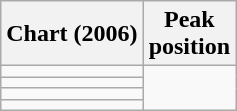<table class="wikitable sortable plainrowheaders">
<tr>
<th scope="col">Chart (2006)</th>
<th scope="col">Peak<br>position</th>
</tr>
<tr>
<td></td>
</tr>
<tr>
<td></td>
</tr>
<tr>
<td></td>
</tr>
<tr>
<td></td>
</tr>
</table>
